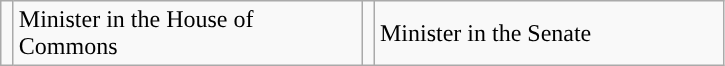<table class="wikitable">
<tr>
<td style="width: 1px; background: "></td>
<td width=225>Minister in the House of Commons</td>
<td style="width: 1px; background: "></td>
<td width=225>Minister in the Senate</td>
</tr>
</table>
